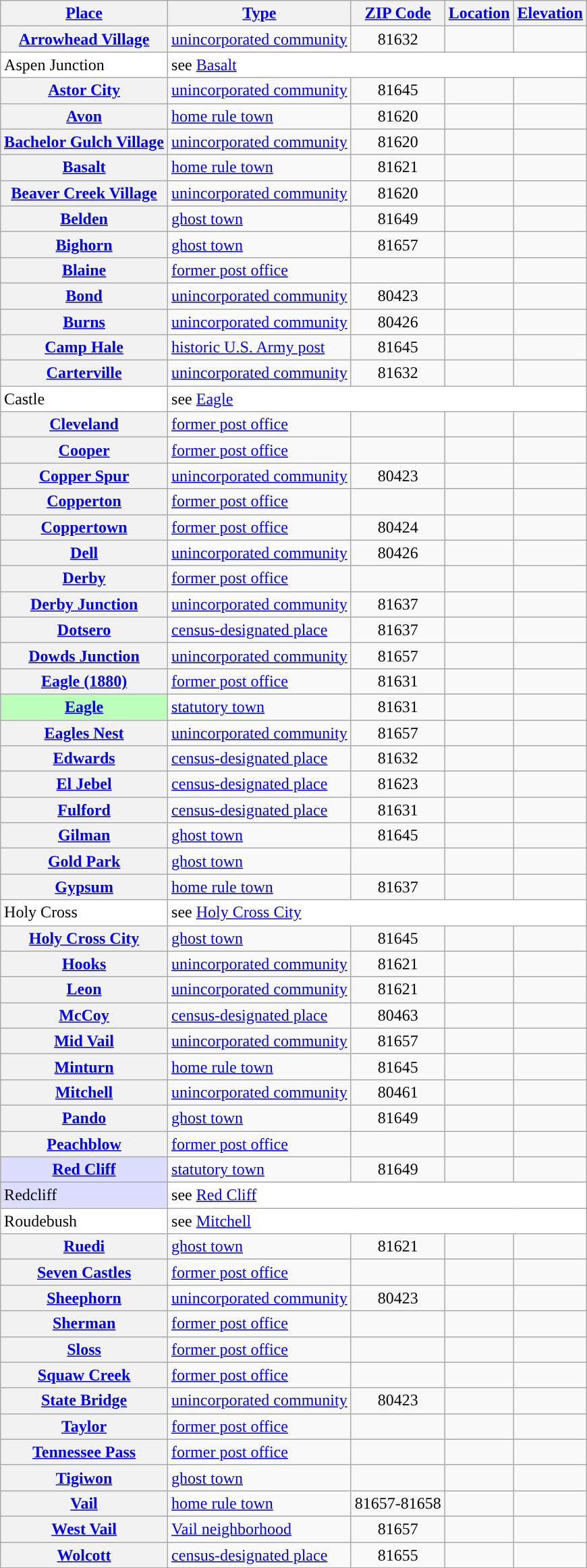<table class="wikitable sortable  plainrowheaders" style="margin:auto;">
<tr>
<th scope=col><a href='#'>Place</a></th>
<th scope=col><a href='#'>Type</a></th>
<th scope=col><a href='#'>ZIP Code</a></th>
<th scope=col><a href='#'>Location</a></th>
<th scope=col><a href='#'>Elevation</a></th>
</tr>
<tr>
<th scope=row><a href='#'>Arrowhead Village</a></th>
<td><a href='#'>unincorporated community</a></td>
<td align=center>81632</td>
<td></td>
<td align=right></td>
</tr>
<tr bgcolor=white>
<td>Aspen Junction</td>
<td colspan=4>see <a href='#'>Basalt</a></td>
</tr>
<tr>
<th scope=row><a href='#'>Astor City</a></th>
<td><a href='#'>unincorporated community</a></td>
<td align=center>81645</td>
<td></td>
<td align=right></td>
</tr>
<tr>
<th scope=row><a href='#'>Avon</a></th>
<td><a href='#'>home rule town</a></td>
<td align=center>81620</td>
<td></td>
<td align=right></td>
</tr>
<tr>
<th scope=row><a href='#'>Bachelor Gulch Village</a></th>
<td><a href='#'>unincorporated community</a></td>
<td align=center>81620</td>
<td></td>
<td align=right></td>
</tr>
<tr>
<th scope=row><a href='#'>Basalt</a></th>
<td><a href='#'>home rule town</a></td>
<td align=center>81621</td>
<td></td>
<td align=right></td>
</tr>
<tr>
<th scope=row><a href='#'>Beaver Creek Village</a></th>
<td><a href='#'>unincorporated community</a></td>
<td align=center>81620</td>
<td></td>
<td align=right></td>
</tr>
<tr>
<th scope=row><a href='#'>Belden</a></th>
<td><a href='#'>ghost town</a></td>
<td align=center>81649</td>
<td></td>
<td align=right></td>
</tr>
<tr>
<th scope=row><a href='#'>Bighorn</a></th>
<td><a href='#'>ghost town</a></td>
<td align=center>81657</td>
<td></td>
<td align=right></td>
</tr>
<tr>
<th scope=row><a href='#'>Blaine</a></th>
<td><a href='#'>former post office</a></td>
<td align=center></td>
<td></td>
<td></td>
</tr>
<tr>
<th scope=row><a href='#'>Bond</a></th>
<td><a href='#'>unincorporated community</a></td>
<td align=center>80423</td>
<td></td>
<td align=right></td>
</tr>
<tr>
<th scope=row><a href='#'>Burns</a></th>
<td><a href='#'>unincorporated community</a></td>
<td align=center>80426</td>
<td></td>
<td align=right></td>
</tr>
<tr>
<th scope=row><a href='#'>Camp Hale</a></th>
<td><a href='#'>historic U.S. Army post</a></td>
<td align=center>81645</td>
<td></td>
<td align=right></td>
</tr>
<tr>
<th scope=row><a href='#'>Carterville</a></th>
<td><a href='#'>unincorporated community</a></td>
<td align=center>81632</td>
<td></td>
<td align=right></td>
</tr>
<tr bgcolor=white>
<td>Castle</td>
<td colspan=4>see <a href='#'>Eagle</a></td>
</tr>
<tr>
<th scope=row><a href='#'>Cleveland</a></th>
<td><a href='#'>former post office</a></td>
<td align=center></td>
<td></td>
<td></td>
</tr>
<tr>
<th scope=row><a href='#'>Cooper</a></th>
<td><a href='#'>former post office</a></td>
<td align=center></td>
<td></td>
<td></td>
</tr>
<tr>
<th scope=row><a href='#'>Copper Spur</a></th>
<td><a href='#'>unincorporated community</a></td>
<td align=center>80423</td>
<td></td>
<td align=right></td>
</tr>
<tr>
<th scope=row><a href='#'>Copperton</a></th>
<td><a href='#'>former post office</a></td>
<td align=center></td>
<td></td>
<td></td>
</tr>
<tr>
<th scope=row><a href='#'>Coppertown</a></th>
<td><a href='#'>former post office</a></td>
<td align=center>80424</td>
<td></td>
<td></td>
</tr>
<tr>
<th scope=row><a href='#'>Dell</a></th>
<td><a href='#'>unincorporated community</a></td>
<td align=center>80426</td>
<td></td>
<td align=right></td>
</tr>
<tr>
<th scope=row><a href='#'>Derby</a></th>
<td><a href='#'>former post office</a></td>
<td align=center></td>
<td></td>
<td></td>
</tr>
<tr>
<th scope=row><a href='#'>Derby Junction</a></th>
<td><a href='#'>unincorporated community</a></td>
<td align=center>81637</td>
<td></td>
<td align=right></td>
</tr>
<tr>
<th scope=row><a href='#'>Dotsero</a></th>
<td><a href='#'>census-designated place</a></td>
<td align=center>81637</td>
<td></td>
<td align=right></td>
</tr>
<tr>
<th scope=row><a href='#'>Dowds Junction</a></th>
<td><a href='#'>unincorporated community</a></td>
<td align=center>81657</td>
<td></td>
<td align=right></td>
</tr>
<tr>
<th scope=row><a href='#'>Eagle (1880)</a></th>
<td><a href='#'>former post office</a></td>
<td align=center>81631</td>
<td></td>
<td></td>
</tr>
<tr>
<th scope=row style="background:#BBFFBB;"><a href='#'>Eagle</a></th>
<td><a href='#'>statutory town</a></td>
<td align=center>81631</td>
<td></td>
<td align=right></td>
</tr>
<tr>
<th scope=row><a href='#'>Eagles Nest</a></th>
<td><a href='#'>unincorporated community</a></td>
<td align=center>81657</td>
<td></td>
<td align=right></td>
</tr>
<tr>
<th scope=row><a href='#'>Edwards</a></th>
<td><a href='#'>census-designated place</a></td>
<td align=center>81632</td>
<td></td>
<td align=right></td>
</tr>
<tr>
<th scope=row><a href='#'>El Jebel</a></th>
<td><a href='#'>census-designated place</a></td>
<td align=center>81623</td>
<td></td>
<td align=right></td>
</tr>
<tr>
<th scope=row><a href='#'>Fulford</a></th>
<td><a href='#'>census-designated place</a></td>
<td align=center>81631</td>
<td></td>
<td align=right></td>
</tr>
<tr>
<th scope=row><a href='#'>Gilman</a></th>
<td><a href='#'>ghost town</a></td>
<td align=center>81645</td>
<td></td>
<td align=right></td>
</tr>
<tr>
<th scope=row><a href='#'>Gold Park</a></th>
<td><a href='#'>ghost town</a></td>
<td align=center></td>
<td></td>
<td></td>
</tr>
<tr>
<th scope=row><a href='#'>Gypsum</a></th>
<td><a href='#'>home rule town</a></td>
<td align=center>81637</td>
<td></td>
<td align=right></td>
</tr>
<tr bgcolor=white>
<td>Holy Cross</td>
<td colspan=4>see <a href='#'>Holy Cross City</a></td>
</tr>
<tr>
<th scope=row><a href='#'>Holy Cross City</a></th>
<td><a href='#'>ghost town</a></td>
<td align=center>81645</td>
<td></td>
<td align=right></td>
</tr>
<tr>
<th scope=row><a href='#'>Hooks</a></th>
<td><a href='#'>unincorporated community</a></td>
<td align=center>81621</td>
<td></td>
<td align=right></td>
</tr>
<tr>
<th scope=row><a href='#'>Leon</a></th>
<td><a href='#'>unincorporated community</a></td>
<td align=center>81621</td>
<td></td>
<td align=right></td>
</tr>
<tr>
<th scope=row><a href='#'>McCoy</a></th>
<td><a href='#'>census-designated place</a></td>
<td align=center>80463</td>
<td></td>
<td align=right></td>
</tr>
<tr>
<th scope=row><a href='#'>Mid Vail</a></th>
<td><a href='#'>unincorporated community</a></td>
<td align=center>81657</td>
<td></td>
<td align=right></td>
</tr>
<tr>
<th scope=row><a href='#'>Minturn</a></th>
<td><a href='#'>home rule town</a></td>
<td align=center>81645</td>
<td></td>
<td align=right></td>
</tr>
<tr>
<th scope=row><a href='#'>Mitchell</a></th>
<td><a href='#'>unincorporated community</a></td>
<td align=center>80461</td>
<td></td>
<td align=right></td>
</tr>
<tr>
<th scope=row><a href='#'>Pando</a></th>
<td><a href='#'>ghost town</a></td>
<td align=center>81649</td>
<td></td>
<td align=right></td>
</tr>
<tr>
<th scope=row><a href='#'>Peachblow</a></th>
<td><a href='#'>former post office</a></td>
<td align=center></td>
<td></td>
<td></td>
</tr>
<tr>
<th scope=row style="background:#DDDDFF;"><a href='#'>Red Cliff</a></th>
<td><a href='#'>statutory town</a></td>
<td align=center>81649</td>
<td></td>
<td align=right></td>
</tr>
<tr bgcolor=white>
<td style="background:#DDDDFF;">Redcliff</td>
<td colspan=4>see <a href='#'>Red Cliff</a></td>
</tr>
<tr bgcolor=white>
<td>Roudebush</td>
<td colspan=4>see <a href='#'>Mitchell</a></td>
</tr>
<tr>
<th scope=row><a href='#'>Ruedi</a></th>
<td><a href='#'>ghost town</a></td>
<td align=center>81621</td>
<td></td>
<td align=right></td>
</tr>
<tr>
<th scope=row><a href='#'>Seven Castles</a></th>
<td><a href='#'>former post office</a></td>
<td align=center></td>
<td></td>
<td></td>
</tr>
<tr>
<th scope=row><a href='#'>Sheephorn</a></th>
<td><a href='#'>unincorporated community</a></td>
<td align=center>80423</td>
<td></td>
<td align=right></td>
</tr>
<tr>
<th scope=row><a href='#'>Sherman</a></th>
<td><a href='#'>former post office</a></td>
<td align=center></td>
<td></td>
<td></td>
</tr>
<tr>
<th scope=row><a href='#'>Sloss</a></th>
<td><a href='#'>former post office</a></td>
<td align=center></td>
<td></td>
<td></td>
</tr>
<tr>
<th scope=row><a href='#'>Squaw Creek</a></th>
<td><a href='#'>former post office</a></td>
<td align=center></td>
<td></td>
<td></td>
</tr>
<tr>
<th scope=row><a href='#'>State Bridge</a></th>
<td><a href='#'>unincorporated community</a></td>
<td align=center>80423</td>
<td></td>
<td align=right></td>
</tr>
<tr>
<th scope=row><a href='#'>Taylor</a></th>
<td><a href='#'>former post office</a></td>
<td align=center></td>
<td></td>
<td></td>
</tr>
<tr>
<th scope=row><a href='#'>Tennessee Pass</a></th>
<td><a href='#'>former post office</a></td>
<td align=center></td>
<td></td>
<td></td>
</tr>
<tr>
<th scope=row><a href='#'>Tigiwon</a></th>
<td><a href='#'>ghost town</a></td>
<td align=center></td>
<td></td>
<td></td>
</tr>
<tr>
<th scope=row><a href='#'>Vail</a></th>
<td><a href='#'>home rule town</a></td>
<td align=center>81657-81658</td>
<td></td>
<td align=right></td>
</tr>
<tr>
<th scope=row><a href='#'>West Vail</a></th>
<td><a href='#'>Vail neighborhood</a></td>
<td align=center>81657</td>
<td></td>
<td align=right></td>
</tr>
<tr>
<th scope=row><a href='#'>Wolcott</a></th>
<td><a href='#'>census-designated place</a></td>
<td align=center>81655</td>
<td></td>
<td align=right></td>
</tr>
</table>
